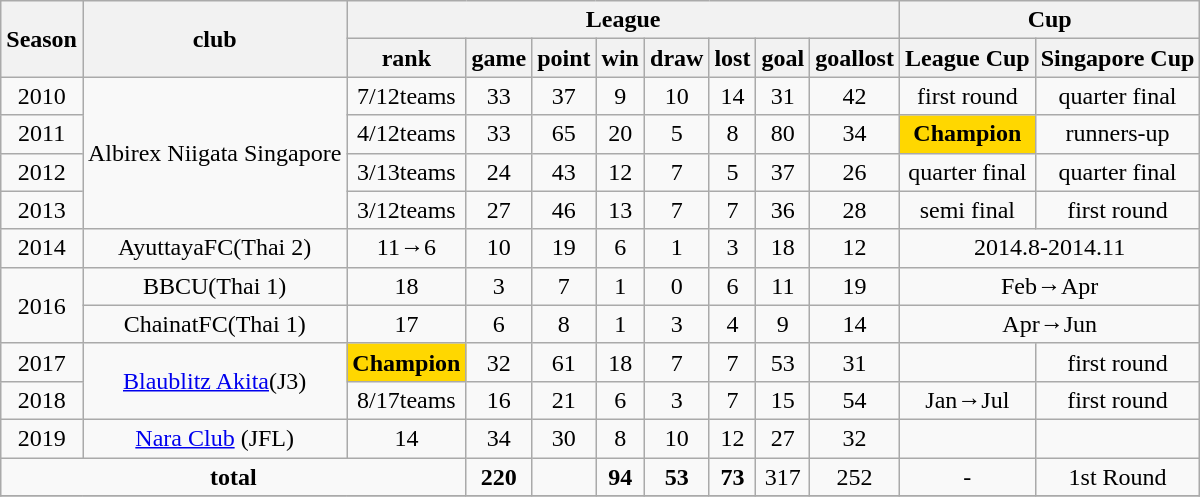<table class="wikitable" style="text-align: center;">
<tr>
<th rowspan="2">Season</th>
<th rowspan="2">club</th>
<th colspan="8">League</th>
<th colspan="2">Cup</th>
</tr>
<tr>
<th>rank</th>
<th>game</th>
<th>point</th>
<th>win</th>
<th>draw</th>
<th>lost</th>
<th>goal</th>
<th>goallost</th>
<th>League Cup</th>
<th>Singapore Cup</th>
</tr>
<tr>
<td>2010</td>
<td rowspan=4>Albirex Niigata Singapore</td>
<td>7/12teams</td>
<td>33</td>
<td>37</td>
<td>9</td>
<td>10</td>
<td>14</td>
<td>31</td>
<td>42</td>
<td>first round</td>
<td>quarter final</td>
</tr>
<tr>
<td>2011</td>
<td>4/12teams</td>
<td>33</td>
<td>65</td>
<td>20</td>
<td>5</td>
<td>8</td>
<td>80</td>
<td>34</td>
<td bgcolor="gold"><strong>Champion</strong></td>
<td>runners-up</td>
</tr>
<tr>
<td>2012</td>
<td>3/13teams</td>
<td>24</td>
<td>43</td>
<td>12</td>
<td>7</td>
<td>5</td>
<td>37</td>
<td>26</td>
<td>quarter final</td>
<td>quarter final</td>
</tr>
<tr>
<td>2013</td>
<td>3/12teams</td>
<td>27</td>
<td>46</td>
<td>13</td>
<td>7</td>
<td>7</td>
<td>36</td>
<td>28</td>
<td>semi final</td>
<td>first round</td>
</tr>
<tr>
<td>2014</td>
<td>AyuttayaFC(Thai 2)</td>
<td>11→6</td>
<td>10</td>
<td>19</td>
<td>6</td>
<td>1</td>
<td>3</td>
<td>18</td>
<td>12</td>
<td colspan="2">2014.8-2014.11</td>
</tr>
<tr>
<td rowspan=2>2016</td>
<td>BBCU(Thai 1)</td>
<td>18</td>
<td>3</td>
<td>7</td>
<td>1</td>
<td>0</td>
<td>6</td>
<td>11</td>
<td>19</td>
<td colspan="2">Feb→Apr</td>
</tr>
<tr>
<td>ChainatFC(Thai 1)</td>
<td>17</td>
<td>6</td>
<td>8</td>
<td>1</td>
<td>3</td>
<td>4</td>
<td>9</td>
<td>14</td>
<td colspan="2">Apr→Jun</td>
</tr>
<tr>
<td>2017</td>
<td rowspan=2><a href='#'>Blaublitz Akita</a>(J3)</td>
<td bgcolor="gold"><strong>Champion</strong></td>
<td>32</td>
<td>61</td>
<td>18</td>
<td>7</td>
<td>7</td>
<td>53</td>
<td>31</td>
<td></td>
<td>first round</td>
</tr>
<tr>
<td>2018</td>
<td>8/17teams</td>
<td>16</td>
<td>21</td>
<td>6</td>
<td>3</td>
<td>7</td>
<td>15</td>
<td>54</td>
<td>Jan→Jul</td>
<td>first round</td>
</tr>
<tr>
<td>2019</td>
<td><a href='#'>Nara Club</a> (JFL)</td>
<td>14</td>
<td>34</td>
<td>30</td>
<td>8</td>
<td>10</td>
<td>12</td>
<td>27</td>
<td>32</td>
<td></td>
<td></td>
</tr>
<tr>
<td colspan="3"><strong>total</strong></td>
<td><strong>220</strong></td>
<td></td>
<td><strong>94</strong></td>
<td><strong>53</strong></td>
<td><strong>73</strong></td>
<td>317</td>
<td>252</td>
<td>-</td>
<td>1st Round</td>
</tr>
<tr>
</tr>
</table>
